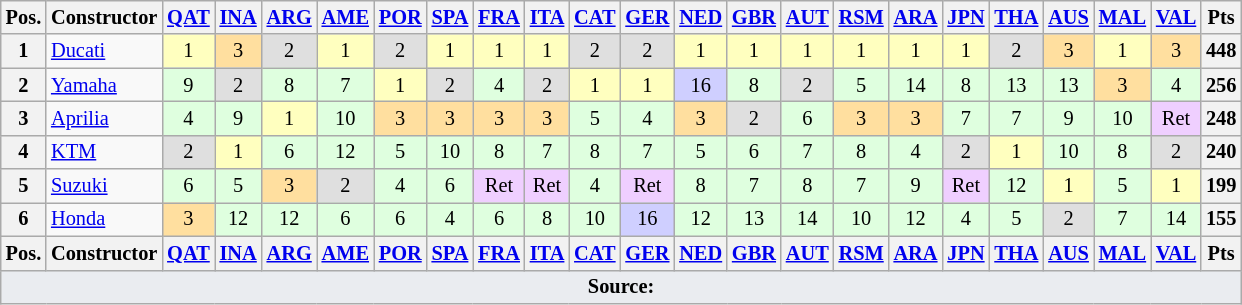<table class="wikitable" style="font-size:85%; text-align:center;">
<tr>
<th>Pos.</th>
<th>Constructor</th>
<th><a href='#'>QAT</a><br></th>
<th><a href='#'>INA</a><br></th>
<th><a href='#'>ARG</a><br></th>
<th><a href='#'>AME</a><br></th>
<th><a href='#'>POR</a><br></th>
<th><a href='#'>SPA</a><br></th>
<th><a href='#'>FRA</a><br></th>
<th><a href='#'>ITA</a><br></th>
<th><a href='#'>CAT</a><br></th>
<th><a href='#'>GER</a><br></th>
<th><a href='#'>NED</a><br></th>
<th><a href='#'>GBR</a><br></th>
<th><a href='#'>AUT</a><br></th>
<th><a href='#'>RSM</a><br></th>
<th><a href='#'>ARA</a><br></th>
<th><a href='#'>JPN</a><br></th>
<th><a href='#'>THA</a><br></th>
<th><a href='#'>AUS</a><br></th>
<th><a href='#'>MAL</a><br></th>
<th><a href='#'>VAL</a><br></th>
<th>Pts</th>
</tr>
<tr>
<th>1</th>
<td align=left> <a href='#'>Ducati</a></td>
<td style="background:#ffffbf;">1</td>
<td style="background:#ffdf9f;">3</td>
<td style="background:#dfdfdf;">2</td>
<td style="background:#ffffbf;">1</td>
<td style="background:#dfdfdf;">2</td>
<td style="background:#ffffbf;">1</td>
<td style="background:#ffffbf;">1</td>
<td style="background:#ffffbf;">1</td>
<td style="background:#dfdfdf;">2</td>
<td style="background:#dfdfdf;">2</td>
<td style="background:#ffffbf;">1</td>
<td style="background:#ffffbf;">1</td>
<td style="background:#ffffbf;">1</td>
<td style="background:#ffffbf;">1</td>
<td style="background:#ffffbf;">1</td>
<td style="background:#ffffbf;">1</td>
<td style="background:#dfdfdf;">2</td>
<td style="background:#ffdf9f;">3</td>
<td style="background:#ffffbf;">1</td>
<td style="background:#ffdf9f;">3</td>
<th>448</th>
</tr>
<tr>
<th>2</th>
<td align=left nowrap> <a href='#'>Yamaha</a></td>
<td style="background:#dfffdf;">9</td>
<td style="background:#dfdfdf;">2</td>
<td style="background:#dfffdf;">8</td>
<td style="background:#dfffdf;">7</td>
<td style="background:#ffffbf;">1</td>
<td style="background:#dfdfdf;">2</td>
<td style="background:#dfffdf;">4</td>
<td style="background:#dfdfdf;">2</td>
<td style="background:#ffffbf;">1</td>
<td style="background:#ffffbf;">1</td>
<td style="background:#cfcfff;">16</td>
<td style="background:#dfffdf;">8</td>
<td style="background:#dfdfdf;">2</td>
<td style="background:#dfffdf;">5</td>
<td style="background:#dfffdf;">14</td>
<td style="background:#dfffdf;">8</td>
<td style="background:#dfffdf;">13</td>
<td style="background:#dfffdf;">13</td>
<td style="background:#ffdf9f;">3</td>
<td style="background:#dfffdf;">4</td>
<th>256</th>
</tr>
<tr>
<th>3</th>
<td align=left> <a href='#'>Aprilia</a></td>
<td style="background:#dfffdf;">4</td>
<td style="background:#dfffdf;">9</td>
<td style="background:#ffffbf;">1</td>
<td style="background:#dfffdf;">10</td>
<td style="background:#ffdf9f;">3</td>
<td style="background:#ffdf9f;">3</td>
<td style="background:#ffdf9f;">3</td>
<td style="background:#ffdf9f;">3</td>
<td style="background:#dfffdf;">5</td>
<td style="background:#dfffdf;">4</td>
<td style="background:#ffdf9f;">3</td>
<td style="background:#dfdfdf;">2</td>
<td style="background:#dfffdf;">6</td>
<td style="background:#ffdf9f;">3</td>
<td style="background:#ffdf9f;">3</td>
<td style="background:#dfffdf;">7</td>
<td style="background:#dfffdf;">7</td>
<td style="background:#dfffdf;">9</td>
<td style="background:#dfffdf;">10</td>
<td style="background:#efcfff;">Ret</td>
<th>248</th>
</tr>
<tr>
<th>4</th>
<td align=left> <a href='#'>KTM</a></td>
<td style="background:#dfdfdf;">2</td>
<td style="background:#ffffbf;">1</td>
<td style="background:#dfffdf;">6</td>
<td style="background:#dfffdf;">12</td>
<td style="background:#dfffdf;">5</td>
<td style="background:#dfffdf;">10</td>
<td style="background:#dfffdf;">8</td>
<td style="background:#dfffdf;">7</td>
<td style="background:#dfffdf;">8</td>
<td style="background:#dfffdf;">7</td>
<td style="background:#dfffdf;">5</td>
<td style="background:#dfffdf;">6</td>
<td style="background:#dfffdf;">7</td>
<td style="background:#dfffdf;">8</td>
<td style="background:#dfffdf;">4</td>
<td style="background:#dfdfdf;">2</td>
<td style="background:#ffffbf;">1</td>
<td style="background:#dfffdf;">10</td>
<td style="background:#dfffdf;">8</td>
<td style="background:#dfdfdf;">2</td>
<th>240</th>
</tr>
<tr>
<th>5</th>
<td align=left> <a href='#'>Suzuki</a></td>
<td style="background:#dfffdf;">6</td>
<td style="background:#dfffdf;">5</td>
<td style="background:#ffdf9f;">3</td>
<td style="background:#dfdfdf;">2</td>
<td style="background:#dfffdf;">4</td>
<td style="background:#dfffdf;">6</td>
<td style="background:#efcfff;">Ret</td>
<td style="background:#efcfff;">Ret</td>
<td style="background:#dfffdf;">4</td>
<td style="background:#efcfff;">Ret</td>
<td style="background:#dfffdf;">8</td>
<td style="background:#dfffdf;">7</td>
<td style="background:#dfffdf;">8</td>
<td style="background:#dfffdf;">7</td>
<td style="background:#dfffdf;">9</td>
<td style="background:#efcfff;">Ret</td>
<td style="background:#dfffdf;">12</td>
<td style="background:#ffffbf;">1</td>
<td style="background:#dfffdf;">5</td>
<td style="background:#ffffbf;">1</td>
<th>199</th>
</tr>
<tr>
<th>6</th>
<td align=left> <a href='#'>Honda</a></td>
<td style="background:#ffdf9f;">3</td>
<td style="background:#dfffdf;">12</td>
<td style="background:#dfffdf;">12</td>
<td style="background:#dfffdf;">6</td>
<td style="background:#dfffdf;">6</td>
<td style="background:#dfffdf;">4</td>
<td style="background:#dfffdf;">6</td>
<td style="background:#dfffdf;">8</td>
<td style="background:#dfffdf;">10</td>
<td style="background:#cfcfff;">16</td>
<td style="background:#dfffdf;">12</td>
<td style="background:#dfffdf;">13</td>
<td style="background:#dfffdf;">14</td>
<td style="background:#dfffdf;">10</td>
<td style="background:#dfffdf;">12</td>
<td style="background:#dfffdf;">4</td>
<td style="background:#dfffdf;">5</td>
<td style="background:#dfdfdf;">2</td>
<td style="background:#dfffdf;">7</td>
<td style="background:#dfffdf;">14</td>
<th>155</th>
</tr>
<tr>
<th>Pos.</th>
<th>Constructor</th>
<th><a href='#'>QAT</a><br></th>
<th><a href='#'>INA</a><br></th>
<th><a href='#'>ARG</a><br></th>
<th><a href='#'>AME</a><br></th>
<th><a href='#'>POR</a><br></th>
<th><a href='#'>SPA</a><br></th>
<th><a href='#'>FRA</a><br></th>
<th><a href='#'>ITA</a><br></th>
<th><a href='#'>CAT</a><br></th>
<th><a href='#'>GER</a><br></th>
<th><a href='#'>NED</a><br></th>
<th><a href='#'>GBR</a><br></th>
<th><a href='#'>AUT</a><br></th>
<th><a href='#'>RSM</a><br></th>
<th><a href='#'>ARA</a><br></th>
<th><a href='#'>JPN</a><br></th>
<th><a href='#'>THA</a><br></th>
<th><a href='#'>AUS</a><br></th>
<th><a href='#'>MAL</a><br></th>
<th><a href='#'>VAL</a><br></th>
<th>Pts</th>
</tr>
<tr>
<td colspan="24" style="background-color:#EAECF0;text-align:center"><strong>Source:</strong></td>
</tr>
</table>
